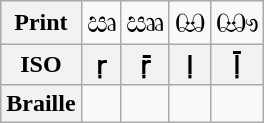<table class="wikitable Unicode" style="text-align:center;">
<tr>
<th>Print</th>
<td colspan=2><big>ඍ</big></td>
<td colspan=2><big>ඎ</big></td>
<td colspan=2><big>ඏ</big></td>
<td colspan=2><big>ඐ</big></td>
</tr>
<tr>
<th>ISO</th>
<th colspan=2>ṛ</th>
<th colspan=2>ṝ</th>
<th colspan=2>ḷ</th>
<th colspan=2>ḹ</th>
</tr>
<tr>
<th>Braille</th>
<td colspan=2></td>
<td colspan=2></td>
<td colspan=2></td>
<td colspan=2></td>
</tr>
</table>
